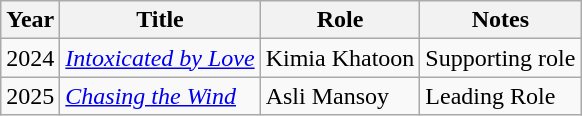<table class="wikitable">
<tr>
<th>Year</th>
<th>Title</th>
<th>Role</th>
<th>Notes</th>
</tr>
<tr>
<td>2024</td>
<td><em><a href='#'>Intoxicated by Love</a></em></td>
<td>Kimia Khatoon</td>
<td>Supporting role</td>
</tr>
<tr>
<td>2025</td>
<td><em><a href='#'>Chasing the Wind</a></td>
<td>Asli Mansoy</td>
<td>Leading Role</td>
</tr>
</table>
